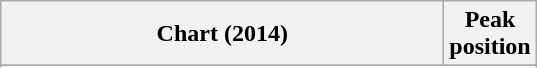<table class="wikitable sortable plainrowheaders" style="text-align:center">
<tr>
<th scope="col" style="width:18em;">Chart (2014)</th>
<th scope="col">Peak<br>position</th>
</tr>
<tr>
</tr>
<tr>
</tr>
<tr>
</tr>
<tr>
</tr>
</table>
